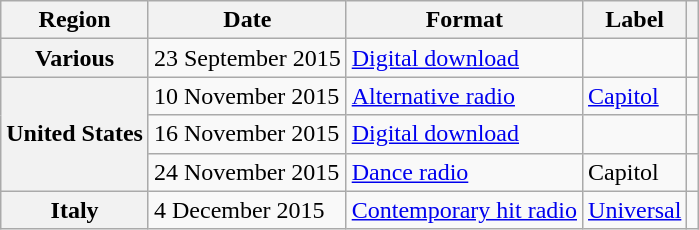<table class="wikitable plainrowheaders">
<tr>
<th scope="col">Region</th>
<th scope="col">Date</th>
<th scope="col">Format</th>
<th scope="col">Label</th>
<th scope="col"></th>
</tr>
<tr>
<th scope="row">Various</th>
<td>23 September 2015</td>
<td><a href='#'>Digital download</a></td>
<td></td>
<td></td>
</tr>
<tr>
<th scope="row" rowspan="3">United States</th>
<td>10 November 2015</td>
<td><a href='#'>Alternative radio</a></td>
<td><a href='#'>Capitol</a></td>
<td align="center"></td>
</tr>
<tr>
<td>16 November 2015</td>
<td><a href='#'>Digital download</a></td>
<td></td>
<td align="center"></td>
</tr>
<tr>
<td>24 November 2015</td>
<td><a href='#'>Dance radio</a></td>
<td>Capitol</td>
<td align="center"></td>
</tr>
<tr>
<th scope="row">Italy</th>
<td>4 December 2015</td>
<td><a href='#'>Contemporary hit radio</a></td>
<td><a href='#'>Universal</a></td>
<td align="center"></td>
</tr>
</table>
